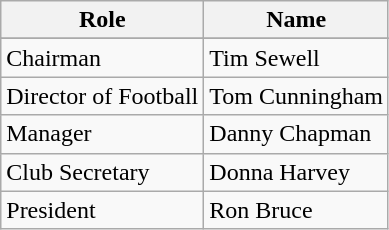<table class="wikitable">
<tr>
<th>Role</th>
<th>Name</th>
</tr>
<tr>
</tr>
<tr>
<td>Chairman</td>
<td>Tim Sewell</td>
</tr>
<tr>
<td>Director of Football</td>
<td>Tom Cunningham</td>
</tr>
<tr>
<td>Manager</td>
<td>Danny Chapman</td>
</tr>
<tr>
<td>Club Secretary</td>
<td>Donna Harvey</td>
</tr>
<tr>
<td>President</td>
<td>Ron Bruce</td>
</tr>
</table>
